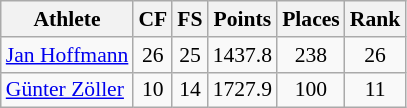<table class="wikitable" border="1" style="font-size:90%">
<tr>
<th>Athlete</th>
<th>CF</th>
<th>FS</th>
<th>Points</th>
<th>Places</th>
<th>Rank</th>
</tr>
<tr align=center>
<td align=left><a href='#'>Jan Hoffmann</a></td>
<td>26</td>
<td>25</td>
<td>1437.8</td>
<td>238</td>
<td>26</td>
</tr>
<tr align=center>
<td align=left><a href='#'>Günter Zöller</a></td>
<td>10</td>
<td>14</td>
<td>1727.9</td>
<td>100</td>
<td>11</td>
</tr>
</table>
